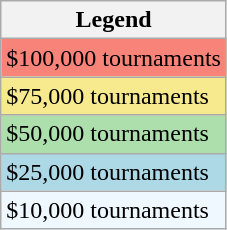<table class="wikitable sortable mw-collapsible mw-collapsed">
<tr>
<th>Legend</th>
</tr>
<tr bgcolor="#F88379">
<td>$100,000 tournaments</td>
</tr>
<tr bgcolor="#F7E98E">
<td>$75,000 tournaments</td>
</tr>
<tr bgcolor="#ADDFAD">
<td>$50,000 tournaments</td>
</tr>
<tr bgcolor="lightblue">
<td>$25,000 tournaments</td>
</tr>
<tr bgcolor="#f0f8ff">
<td>$10,000 tournaments</td>
</tr>
</table>
